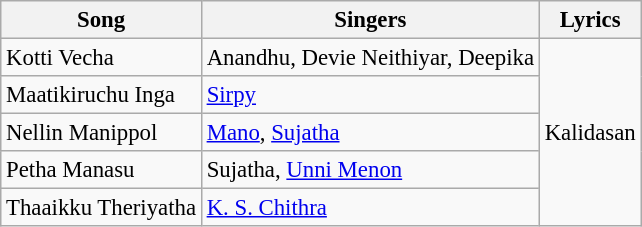<table class="wikitable" style="font-size: 95%;">
<tr>
<th>Song</th>
<th>Singers</th>
<th>Lyrics</th>
</tr>
<tr>
<td>Kotti Vecha</td>
<td>Anandhu, Devie Neithiyar, Deepika</td>
<td rowspan=5>Kalidasan</td>
</tr>
<tr>
<td>Maatikiruchu Inga</td>
<td><a href='#'>Sirpy</a></td>
</tr>
<tr>
<td>Nellin Manippol</td>
<td><a href='#'>Mano</a>, <a href='#'>Sujatha</a></td>
</tr>
<tr>
<td>Petha Manasu</td>
<td>Sujatha, <a href='#'>Unni Menon</a></td>
</tr>
<tr>
<td>Thaaikku Theriyatha</td>
<td><a href='#'>K. S. Chithra</a></td>
</tr>
</table>
